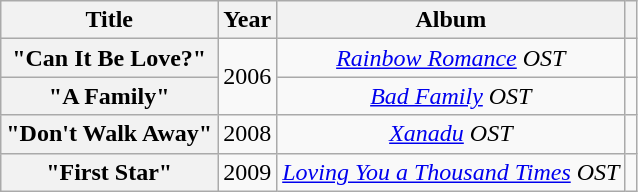<table class="wikitable plainrowheaders" style="text-align:center;">
<tr>
<th>Title</th>
<th>Year</th>
<th>Album</th>
<th></th>
</tr>
<tr>
<th scope="row">"Can It Be Love?"<br></th>
<td rowspan="2">2006</td>
<td><em><a href='#'>Rainbow Romance</a> OST</em></td>
<td></td>
</tr>
<tr>
<th scope="row">"A Family"<br></th>
<td><em><a href='#'>Bad Family</a> OST</em></td>
<td></td>
</tr>
<tr>
<th scope="row">"Don't Walk Away"<br></th>
<td>2008</td>
<td><em><a href='#'>Xanadu</a> OST</em></td>
<td></td>
</tr>
<tr>
<th scope="row">"First Star"</th>
<td>2009</td>
<td><em><a href='#'>Loving You a Thousand Times</a> OST</em></td>
<td></td>
</tr>
</table>
